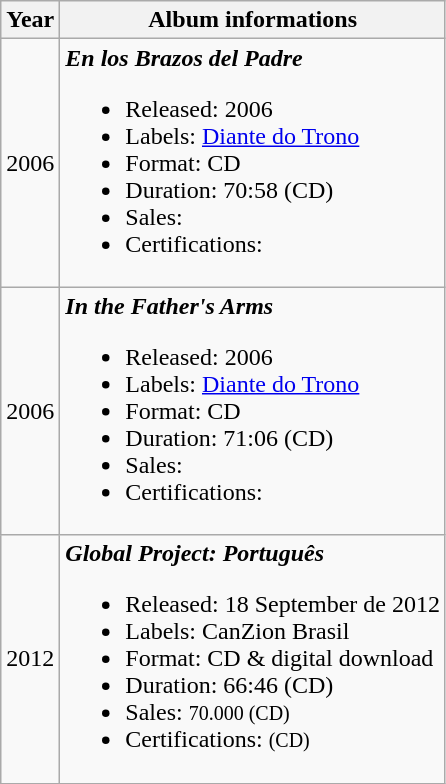<table class="wikitable">
<tr>
<th>Year</th>
<th>Album informations</th>
</tr>
<tr>
<td>2006</td>
<td><strong><em>En los Brazos del Padre</em></strong><br><ul><li>Released: 2006</li><li>Labels: <a href='#'>Diante do Trono</a></li><li>Format: CD</li><li>Duration: 70:58 (CD)</li><li>Sales:</li><li>Certifications:</li></ul></td>
</tr>
<tr>
<td>2006</td>
<td><strong><em>In the Father's Arms</em></strong><br><ul><li>Released: 2006</li><li>Labels: <a href='#'>Diante do Trono</a></li><li>Format: CD</li><li>Duration: 71:06 (CD)</li><li>Sales:</li><li>Certifications:</li></ul></td>
</tr>
<tr>
<td>2012</td>
<td><strong><em>Global Project: Português</em></strong><br><ul><li>Released: 18 September de 2012</li><li>Labels: CanZion Brasil</li><li>Format: CD & digital download</li><li>Duration: 66:46 (CD)</li><li>Sales: <small>70.000 (CD)</small></li><li>Certifications: <small> (CD)</small></li></ul></td>
</tr>
</table>
